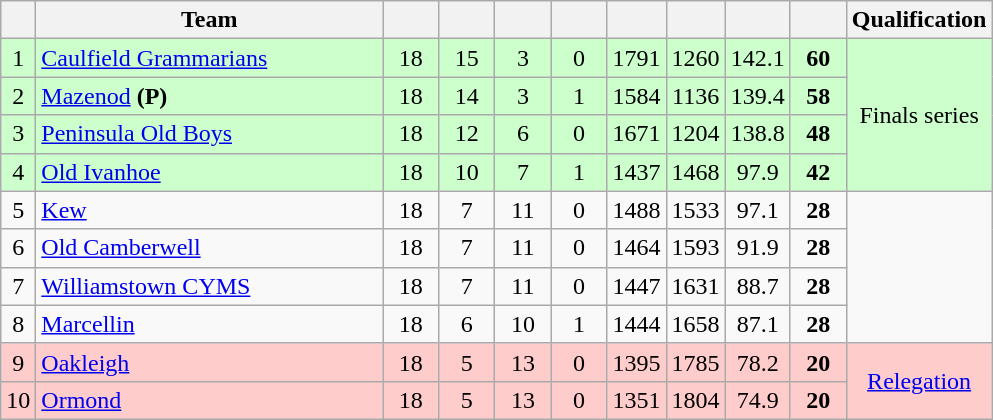<table class="wikitable" style="text-align:center; margin-bottom:0">
<tr>
<th style="width:10px"></th>
<th style="width:35%;">Team</th>
<th style="width:30px;"></th>
<th style="width:30px;"></th>
<th style="width:30px;"></th>
<th style="width:30px;"></th>
<th style="width:30px;"></th>
<th style="width:30px;"></th>
<th style="width:30px;"></th>
<th style="width:30px;"></th>
<th>Qualification</th>
</tr>
<tr style="background:#ccffcc;">
<td>1</td>
<td style="text-align:left;"><a href='#'>Caulfield Grammarians</a></td>
<td>18</td>
<td>15</td>
<td>3</td>
<td>0</td>
<td>1791</td>
<td>1260</td>
<td>142.1</td>
<td><strong>60</strong></td>
<td rowspan=4>Finals series</td>
</tr>
<tr style="background:#ccffcc;">
<td>2</td>
<td style="text-align:left;"><a href='#'>Mazenod</a> <strong>(P)</strong></td>
<td>18</td>
<td>14</td>
<td>3</td>
<td>1</td>
<td>1584</td>
<td>1136</td>
<td>139.4</td>
<td><strong>58</strong></td>
</tr>
<tr style="background:#ccffcc;">
<td>3</td>
<td style="text-align:left;"><a href='#'>Peninsula Old Boys</a></td>
<td>18</td>
<td>12</td>
<td>6</td>
<td>0</td>
<td>1671</td>
<td>1204</td>
<td>138.8</td>
<td><strong>48</strong></td>
</tr>
<tr style="background:#ccffcc;">
<td>4</td>
<td style="text-align:left;"><a href='#'>Old Ivanhoe</a></td>
<td>18</td>
<td>10</td>
<td>7</td>
<td>1</td>
<td>1437</td>
<td>1468</td>
<td>97.9</td>
<td><strong>42</strong></td>
</tr>
<tr>
<td>5</td>
<td style="text-align:left;"><a href='#'>Kew</a></td>
<td>18</td>
<td>7</td>
<td>11</td>
<td>0</td>
<td>1488</td>
<td>1533</td>
<td>97.1</td>
<td><strong>28</strong></td>
</tr>
<tr>
<td>6</td>
<td style="text-align:left;"><a href='#'>Old Camberwell</a></td>
<td>18</td>
<td>7</td>
<td>11</td>
<td>0</td>
<td>1464</td>
<td>1593</td>
<td>91.9</td>
<td><strong>28</strong></td>
</tr>
<tr>
<td>7</td>
<td style="text-align:left;"><a href='#'>Williamstown CYMS</a></td>
<td>18</td>
<td>7</td>
<td>11</td>
<td>0</td>
<td>1447</td>
<td>1631</td>
<td>88.7</td>
<td><strong>28</strong></td>
</tr>
<tr>
<td>8</td>
<td style="text-align:left;"><a href='#'>Marcellin</a></td>
<td>18</td>
<td>6</td>
<td>10</td>
<td>1</td>
<td>1444</td>
<td>1658</td>
<td>87.1</td>
<td><strong>28</strong></td>
</tr>
<tr style="background:#FFCCCC;">
<td>9</td>
<td style="text-align:left;"><a href='#'>Oakleigh</a></td>
<td>18</td>
<td>5</td>
<td>13</td>
<td>0</td>
<td>1395</td>
<td>1785</td>
<td>78.2</td>
<td><strong>20</strong></td>
<td rowspan=2><a href='#'>Relegation</a></td>
</tr>
<tr style="background:#FFCCCC;">
<td>10</td>
<td style="text-align:left;"><a href='#'>Ormond</a></td>
<td>18</td>
<td>5</td>
<td>13</td>
<td>0</td>
<td>1351</td>
<td>1804</td>
<td>74.9</td>
<td><strong>20</strong></td>
</tr>
</table>
